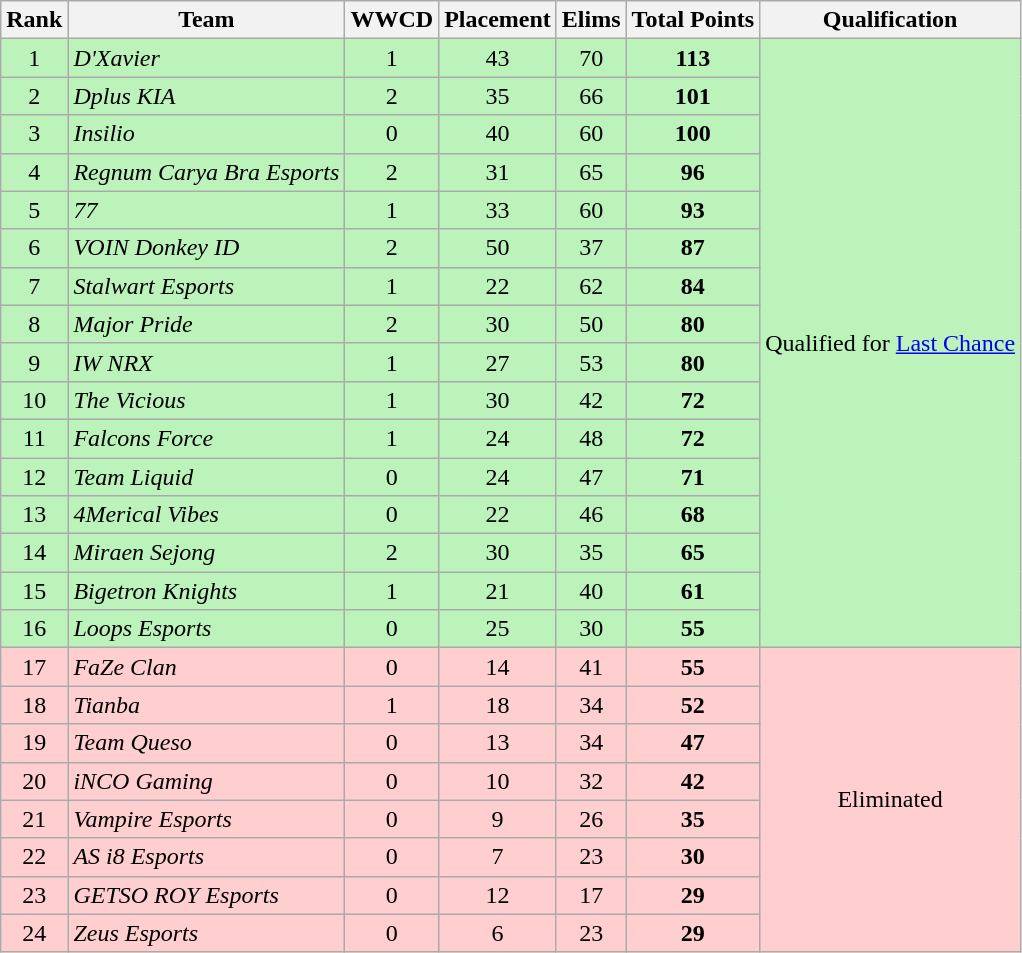<table class="wikitable" style="text-align:center">
<tr>
<th>Rank</th>
<th>Team</th>
<th>WWCD</th>
<th>Placement</th>
<th>Elims</th>
<th>Total Points</th>
<th>Qualification</th>
</tr>
<tr style="background:#BBF3BB">
<td>1</td>
<td style="text-align:left"><em>D'Xavier</em></td>
<td>1</td>
<td>43</td>
<td>70</td>
<td><strong>113</strong></td>
<td rowspan="16">Qualified for <a href='#'>Last Chance</a></td>
</tr>
<tr style="background:#BBF3BB">
<td>2</td>
<td style="text-align:left"><em>Dplus KIA</em></td>
<td>2</td>
<td>35</td>
<td>66</td>
<td><strong>101</strong></td>
</tr>
<tr style="background:#BBF3BB">
<td>3</td>
<td style="text-align:left"><em>Insilio</em></td>
<td>0</td>
<td>40</td>
<td>60</td>
<td><strong>100</strong></td>
</tr>
<tr style="background:#BBF3BB">
<td>4</td>
<td style="text-align:left"><em>Regnum Carya Bra Esports</em></td>
<td>2</td>
<td>31</td>
<td>65</td>
<td><strong>96</strong></td>
</tr>
<tr style="background:#BBF3BB">
<td>5</td>
<td style="text-align:left"><em>77</em></td>
<td>1</td>
<td>33</td>
<td>60</td>
<td><strong>93</strong></td>
</tr>
<tr style="background:#BBF3BB">
<td>6</td>
<td style="text-align:left"><em>VOIN Donkey ID</em></td>
<td>2</td>
<td>50</td>
<td>37</td>
<td><strong>87</strong></td>
</tr>
<tr style="background:#BBF3BB">
<td>7</td>
<td style="text-align:left"><em>Stalwart Esports</em></td>
<td>1</td>
<td>22</td>
<td>62</td>
<td><strong>84</strong></td>
</tr>
<tr style="background:#BBF3BB">
<td>8</td>
<td style="text-align:left"><em>Major Pride</em></td>
<td>2</td>
<td>30</td>
<td>50</td>
<td><strong>80</strong></td>
</tr>
<tr style="background:#BBF3BB">
<td>9</td>
<td style="text-align:left"><em>IW NRX</em></td>
<td>1</td>
<td>27</td>
<td>53</td>
<td><strong>80</strong></td>
</tr>
<tr style="background:#BBF3BB">
<td>10</td>
<td style="text-align:left"><em>The Vicious</em></td>
<td>1</td>
<td>30</td>
<td>42</td>
<td><strong>72</strong></td>
</tr>
<tr style="background:#BBF3BB">
<td>11</td>
<td style="text-align:left"><em>Falcons Force</em></td>
<td>1</td>
<td>24</td>
<td>48</td>
<td><strong>72</strong></td>
</tr>
<tr style="background:#BBF3BB">
<td>12</td>
<td style="text-align:left"><em>Team Liquid</em></td>
<td>0</td>
<td>24</td>
<td>47</td>
<td><strong>71</strong></td>
</tr>
<tr style="background:#BBF3BB">
<td>13</td>
<td style="text-align:left"><em>4Merical Vibes</em></td>
<td>0</td>
<td>22</td>
<td>46</td>
<td><strong>68</strong></td>
</tr>
<tr style="background:#BBF3BB">
<td>14</td>
<td style="text-align:left"><em>Miraen Sejong</em></td>
<td>2</td>
<td>30</td>
<td>35</td>
<td><strong>65</strong></td>
</tr>
<tr style="background:#BBF3BB">
<td>15</td>
<td style="text-align:left"><em>Bigetron Knights</em></td>
<td>1</td>
<td>21</td>
<td>40</td>
<td><strong>61</strong></td>
</tr>
<tr style="background:#BBF3BB">
<td>16</td>
<td style="text-align:left"><em>Loops Esports</em></td>
<td>0</td>
<td>25</td>
<td>30</td>
<td><strong>55</strong></td>
</tr>
<tr style="background:#FFCFCF">
<td>17</td>
<td style="text-align:left"><em>FaZe Clan</em></td>
<td>0</td>
<td>14</td>
<td>41</td>
<td><strong>55</strong></td>
<td rowspan="8">Eliminated</td>
</tr>
<tr style="background:#FFCFCF">
<td>18</td>
<td style="text-align:left"><em>Tianba</em></td>
<td>1</td>
<td>18</td>
<td>34</td>
<td><strong>52</strong></td>
</tr>
<tr style="background:#FFCFCF">
<td>19</td>
<td style="text-align:left"><em>Team Queso</em></td>
<td>0</td>
<td>13</td>
<td>34</td>
<td><strong>47</strong></td>
</tr>
<tr style="background:#FFCFCF">
<td>20</td>
<td style="text-align:left"><em>iNCO Gaming</em></td>
<td>0</td>
<td>10</td>
<td>32</td>
<td><strong>42</strong></td>
</tr>
<tr style="background:#FFCFCF">
<td>21</td>
<td style="text-align:left"><em>Vampire Esports</em></td>
<td>0</td>
<td>9</td>
<td>26</td>
<td><strong>35</strong></td>
</tr>
<tr style="background:#FFCFCF">
<td>22</td>
<td style="text-align:left"><em>AS i8 Esports</em></td>
<td>0</td>
<td>7</td>
<td>23</td>
<td><strong>30</strong></td>
</tr>
<tr style="background:#FFCFCF">
<td>23</td>
<td style="text-align:left"><em>GETSO ROY Esports</em></td>
<td>0</td>
<td>12</td>
<td>17</td>
<td><strong>29</strong></td>
</tr>
<tr style="background:#FFCFCF">
<td>24</td>
<td style="text-align:left"><em>Zeus Esports</em></td>
<td>0</td>
<td>6</td>
<td>23</td>
<td><strong>29</strong></td>
</tr>
</table>
